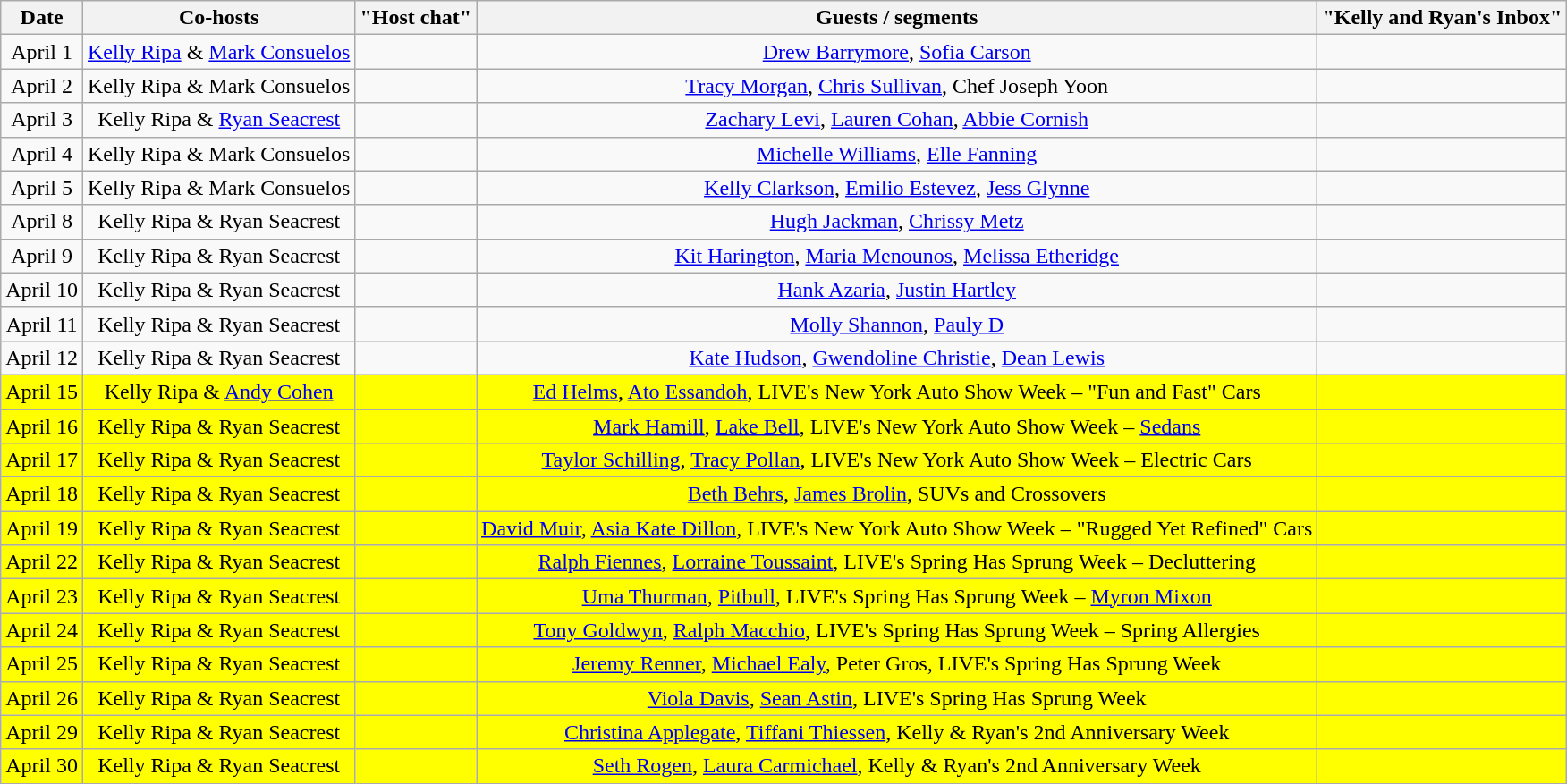<table class="wikitable sortable" style="text-align:center;">
<tr>
<th>Date</th>
<th>Co-hosts</th>
<th>"Host chat"</th>
<th>Guests / segments</th>
<th>"Kelly and Ryan's Inbox"</th>
</tr>
<tr>
<td>April 1</td>
<td><a href='#'>Kelly Ripa</a> & <a href='#'>Mark Consuelos</a></td>
<td></td>
<td><a href='#'>Drew Barrymore</a>, <a href='#'>Sofia Carson</a></td>
<td></td>
</tr>
<tr>
<td>April 2</td>
<td>Kelly Ripa & Mark Consuelos</td>
<td></td>
<td><a href='#'>Tracy Morgan</a>, <a href='#'>Chris Sullivan</a>, Chef Joseph Yoon</td>
<td></td>
</tr>
<tr>
<td>April 3</td>
<td>Kelly Ripa & <a href='#'>Ryan Seacrest</a></td>
<td></td>
<td><a href='#'>Zachary Levi</a>, <a href='#'>Lauren Cohan</a>, <a href='#'>Abbie Cornish</a></td>
<td></td>
</tr>
<tr>
<td>April 4</td>
<td>Kelly Ripa & Mark Consuelos</td>
<td></td>
<td><a href='#'>Michelle Williams</a>, <a href='#'>Elle Fanning</a></td>
<td></td>
</tr>
<tr>
<td>April 5</td>
<td>Kelly Ripa & Mark Consuelos</td>
<td></td>
<td><a href='#'>Kelly Clarkson</a>, <a href='#'>Emilio Estevez</a>, <a href='#'>Jess Glynne</a></td>
<td></td>
</tr>
<tr>
<td>April 8</td>
<td>Kelly Ripa & Ryan Seacrest</td>
<td></td>
<td><a href='#'>Hugh Jackman</a>, <a href='#'>Chrissy Metz</a></td>
<td></td>
</tr>
<tr>
<td>April 9</td>
<td>Kelly Ripa & Ryan Seacrest</td>
<td></td>
<td><a href='#'>Kit Harington</a>, <a href='#'>Maria Menounos</a>, <a href='#'>Melissa Etheridge</a></td>
<td></td>
</tr>
<tr>
<td>April 10</td>
<td>Kelly Ripa & Ryan Seacrest</td>
<td></td>
<td><a href='#'>Hank Azaria</a>, <a href='#'>Justin Hartley</a></td>
<td></td>
</tr>
<tr>
<td>April 11</td>
<td>Kelly Ripa & Ryan Seacrest</td>
<td></td>
<td><a href='#'>Molly Shannon</a>, <a href='#'>Pauly D</a></td>
<td></td>
</tr>
<tr>
<td>April 12</td>
<td>Kelly Ripa & Ryan Seacrest</td>
<td></td>
<td><a href='#'>Kate Hudson</a>, <a href='#'>Gwendoline Christie</a>, <a href='#'>Dean Lewis</a></td>
<td></td>
</tr>
<tr style="background:yellow;">
<td>April 15</td>
<td>Kelly Ripa & <a href='#'>Andy Cohen</a></td>
<td></td>
<td><a href='#'>Ed Helms</a>, <a href='#'>Ato Essandoh</a>, LIVE's New York Auto Show Week – "Fun and Fast" Cars</td>
<td></td>
</tr>
<tr style="background:yellow;">
<td>April 16</td>
<td>Kelly Ripa & Ryan Seacrest</td>
<td></td>
<td><a href='#'>Mark Hamill</a>, <a href='#'>Lake Bell</a>, LIVE's New York Auto Show Week – <a href='#'>Sedans</a></td>
<td></td>
</tr>
<tr style="background:yellow;">
<td>April 17</td>
<td>Kelly Ripa & Ryan Seacrest</td>
<td></td>
<td><a href='#'>Taylor Schilling</a>, <a href='#'>Tracy Pollan</a>, LIVE's New York Auto Show Week – Electric Cars</td>
<td></td>
</tr>
<tr style="background:yellow;">
<td>April 18</td>
<td>Kelly Ripa & Ryan Seacrest</td>
<td></td>
<td><a href='#'>Beth Behrs</a>, <a href='#'>James Brolin</a>, SUVs and Crossovers</td>
<td></td>
</tr>
<tr style="background:yellow;">
<td>April 19</td>
<td>Kelly Ripa & Ryan Seacrest</td>
<td></td>
<td><a href='#'>David Muir</a>, <a href='#'>Asia Kate Dillon</a>, LIVE's New York Auto Show Week – "Rugged Yet Refined" Cars</td>
<td></td>
</tr>
<tr style="background:yellow;">
<td>April 22</td>
<td>Kelly Ripa & Ryan Seacrest</td>
<td></td>
<td><a href='#'>Ralph Fiennes</a>, <a href='#'>Lorraine Toussaint</a>, LIVE's Spring Has Sprung Week – Decluttering</td>
<td></td>
</tr>
<tr style="background:yellow;">
<td>April 23</td>
<td>Kelly Ripa & Ryan Seacrest</td>
<td></td>
<td><a href='#'>Uma Thurman</a>, <a href='#'>Pitbull</a>, LIVE's Spring Has Sprung Week – <a href='#'>Myron Mixon</a></td>
<td></td>
</tr>
<tr style="background:yellow;">
<td>April 24</td>
<td>Kelly Ripa & Ryan Seacrest</td>
<td></td>
<td><a href='#'>Tony Goldwyn</a>, <a href='#'>Ralph Macchio</a>, LIVE's Spring Has Sprung Week – Spring Allergies</td>
<td></td>
</tr>
<tr style="background:yellow;">
<td>April 25</td>
<td>Kelly Ripa & Ryan Seacrest</td>
<td></td>
<td><a href='#'>Jeremy Renner</a>, <a href='#'>Michael Ealy</a>, Peter Gros, LIVE's Spring Has Sprung Week</td>
<td></td>
</tr>
<tr style="background:yellow;">
<td>April 26</td>
<td>Kelly Ripa & Ryan Seacrest</td>
<td></td>
<td><a href='#'>Viola Davis</a>, <a href='#'>Sean Astin</a>, LIVE's Spring Has Sprung Week</td>
<td></td>
</tr>
<tr style="background:yellow;">
<td>April 29</td>
<td>Kelly Ripa & Ryan Seacrest</td>
<td></td>
<td><a href='#'>Christina Applegate</a>, <a href='#'>Tiffani Thiessen</a>, Kelly & Ryan's 2nd Anniversary Week</td>
<td></td>
</tr>
<tr style="background:yellow;">
<td>April 30</td>
<td>Kelly Ripa & Ryan Seacrest</td>
<td></td>
<td><a href='#'>Seth Rogen</a>, <a href='#'>Laura Carmichael</a>, Kelly & Ryan's 2nd Anniversary Week</td>
<td></td>
</tr>
</table>
